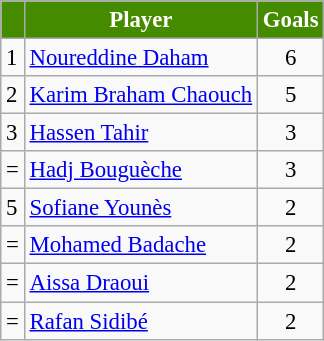<table border="0" class="wikitable" style="text-align:center;font-size:95%">
<tr>
<th scope=col style="color:#FFFFFF; background:#458B00;"></th>
<th scope=col style="color:#FFFFFF; background:#458B00;">Player</th>
<th scope=col style="color:#FFFFFF; background:#458B00;">Goals</th>
</tr>
<tr>
<td align=left>1</td>
<td align=left> <a href='#'>Noureddine Daham</a></td>
<td align=center>6</td>
</tr>
<tr>
<td align=left>2</td>
<td align=left> <a href='#'>Karim Braham Chaouch</a></td>
<td align=center>5</td>
</tr>
<tr>
<td align=left>3</td>
<td align=left> <a href='#'>Hassen Tahir</a></td>
<td align=center>3</td>
</tr>
<tr>
<td align=left>=</td>
<td align=left> <a href='#'>Hadj Bouguèche</a></td>
<td align=center>3</td>
</tr>
<tr>
<td align=left>5</td>
<td align=left> <a href='#'>Sofiane Younès</a></td>
<td align=center>2</td>
</tr>
<tr>
<td align=left>=</td>
<td align=left> <a href='#'>Mohamed Badache</a></td>
<td align=center>2</td>
</tr>
<tr>
<td align=left>=</td>
<td align=left> <a href='#'>Aissa Draoui</a></td>
<td align=center>2</td>
</tr>
<tr>
<td align=left>=</td>
<td align=left> <a href='#'>Rafan Sidibé</a></td>
<td align=center>2</td>
</tr>
</table>
